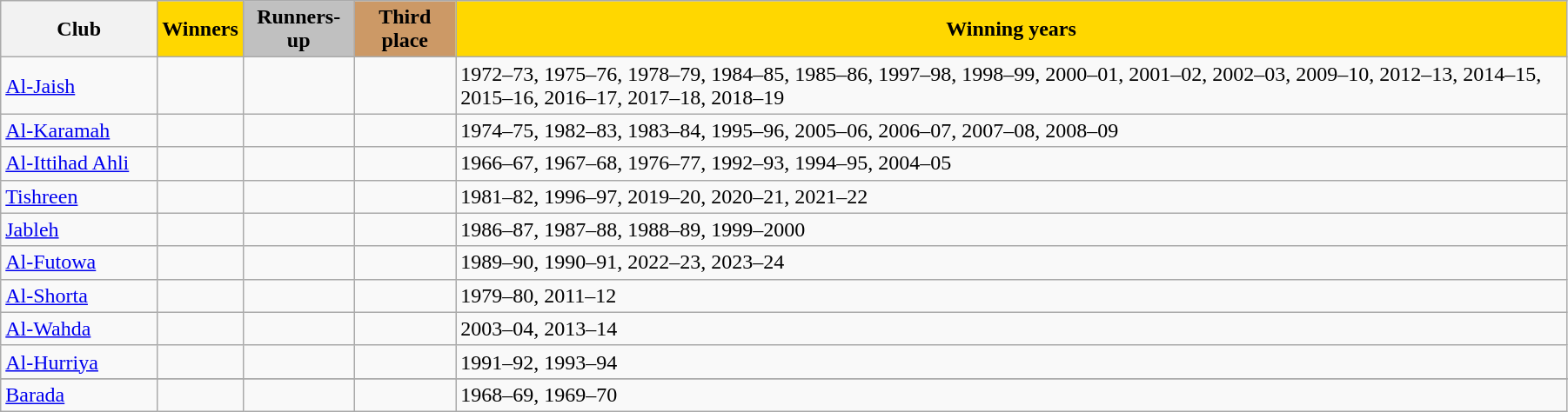<table class="wikitable sortable" style="width:95%;">
<tr>
<th style="width:10%;">Club</th>
<th style="background:gold;" "width:4%;">Winners</th>
<th style="background:Silver;"  "width:4%;">Runners-up</th>
<th style="background:#cc9966;" "width:4%;">Third place</th>
<th style="background:gold;" "width:55%;">Winning years</th>
</tr>
<tr>
<td><a href='#'>Al-Jaish</a></td>
<td></td>
<td></td>
<td></td>
<td>1972–73, 1975–76, 1978–79, 1984–85, 1985–86, 1997–98, 1998–99, 2000–01, 2001–02, 2002–03, 2009–10, 2012–13, 2014–15, 2015–16, 2016–17, 2017–18, 2018–19</td>
</tr>
<tr>
<td><a href='#'>Al-Karamah</a></td>
<td></td>
<td></td>
<td></td>
<td>1974–75, 1982–83, 1983–84, 1995–96, 2005–06, 2006–07, 2007–08, 2008–09</td>
</tr>
<tr>
<td><a href='#'>Al-Ittihad Ahli</a></td>
<td></td>
<td></td>
<td></td>
<td>1966–67, 1967–68, 1976–77, 1992–93, 1994–95, 2004–05</td>
</tr>
<tr>
<td><a href='#'>Tishreen</a></td>
<td></td>
<td></td>
<td></td>
<td>1981–82, 1996–97, 2019–20, 2020–21, 2021–22</td>
</tr>
<tr>
<td><a href='#'>Jableh</a></td>
<td></td>
<td></td>
<td></td>
<td>1986–87, 1987–88, 1988–89, 1999–2000</td>
</tr>
<tr>
<td><a href='#'>Al-Futowa</a></td>
<td></td>
<td></td>
<td></td>
<td>1989–90, 1990–91, 2022–23, 2023–24</td>
</tr>
<tr>
<td><a href='#'>Al-Shorta</a></td>
<td></td>
<td></td>
<td></td>
<td>1979–80, 2011–12</td>
</tr>
<tr>
<td><a href='#'>Al-Wahda</a></td>
<td></td>
<td></td>
<td></td>
<td>2003–04, 2013–14</td>
</tr>
<tr>
<td><a href='#'>Al-Hurriya</a></td>
<td></td>
<td></td>
<td></td>
<td>1991–92, 1993–94</td>
</tr>
<tr>
</tr>
<tr>
<td><a href='#'>Barada</a></td>
<td></td>
<td></td>
<td></td>
<td>1968–69, 1969–70</td>
</tr>
</table>
